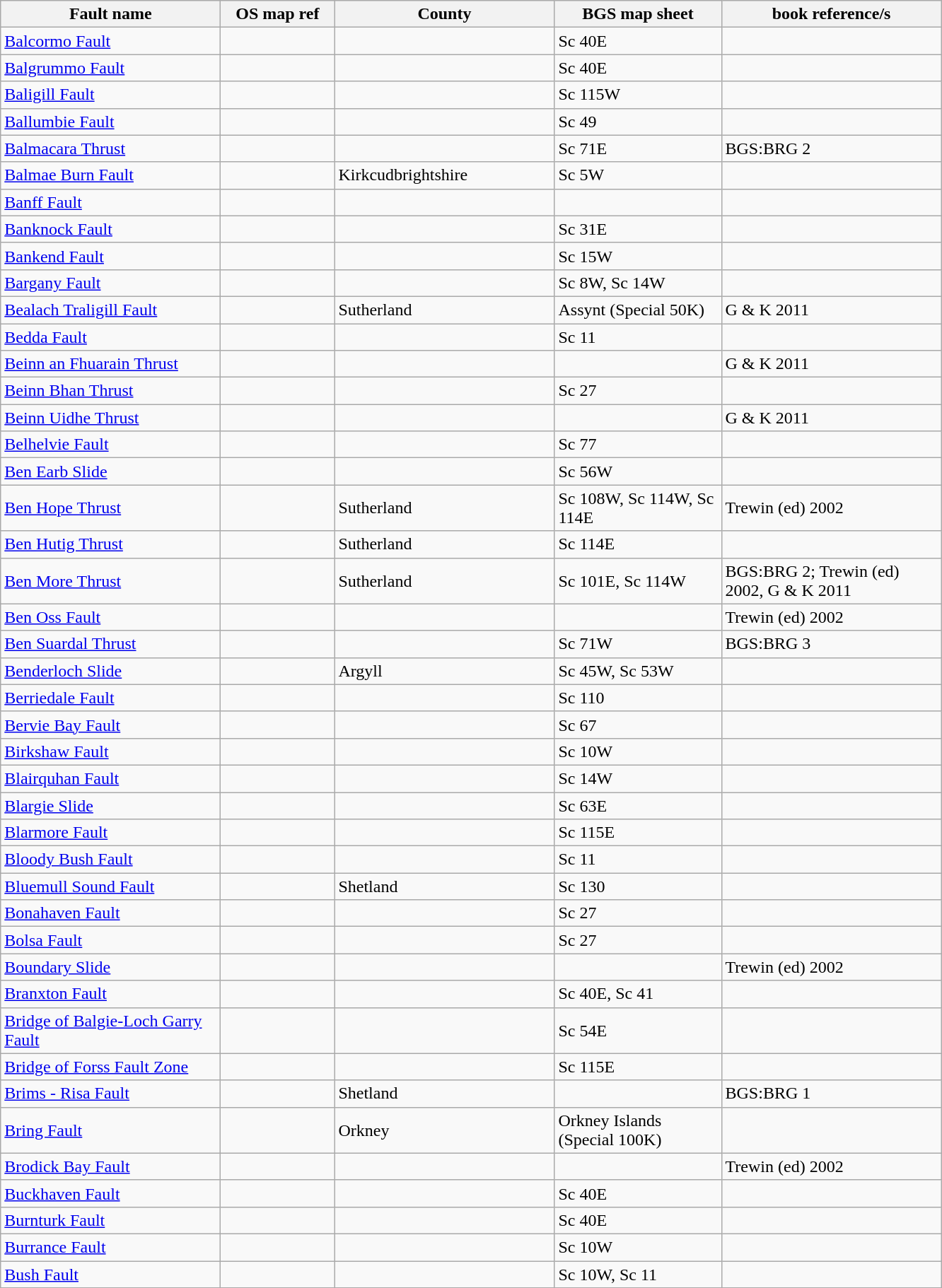<table class="wikitable">
<tr>
<th width="200pt">Fault name</th>
<th width="100pt">OS map ref</th>
<th width="200pt">County</th>
<th width="150pt">BGS map sheet</th>
<th width="200pt">book reference/s</th>
</tr>
<tr>
<td><a href='#'>Balcormo Fault</a></td>
<td></td>
<td></td>
<td>Sc 40E</td>
<td></td>
</tr>
<tr>
<td><a href='#'>Balgrummo Fault</a></td>
<td></td>
<td></td>
<td>Sc 40E</td>
<td></td>
</tr>
<tr>
<td><a href='#'>Baligill Fault</a></td>
<td></td>
<td></td>
<td>Sc 115W</td>
<td></td>
</tr>
<tr>
<td><a href='#'>Ballumbie Fault</a></td>
<td></td>
<td></td>
<td>Sc 49</td>
<td></td>
</tr>
<tr>
<td><a href='#'>Balmacara Thrust</a></td>
<td></td>
<td></td>
<td>Sc 71E</td>
<td>BGS:BRG 2</td>
</tr>
<tr>
<td><a href='#'>Balmae Burn Fault</a></td>
<td></td>
<td>Kirkcudbrightshire</td>
<td>Sc 5W</td>
<td></td>
</tr>
<tr>
<td><a href='#'>Banff Fault</a></td>
<td></td>
<td></td>
<td></td>
<td></td>
</tr>
<tr>
<td><a href='#'>Banknock Fault</a></td>
<td></td>
<td></td>
<td>Sc 31E</td>
<td></td>
</tr>
<tr>
<td><a href='#'>Bankend Fault</a></td>
<td></td>
<td></td>
<td>Sc 15W</td>
<td></td>
</tr>
<tr>
<td><a href='#'>Bargany Fault</a></td>
<td></td>
<td></td>
<td>Sc 8W, Sc 14W</td>
<td></td>
</tr>
<tr>
<td><a href='#'>Bealach Traligill Fault</a></td>
<td></td>
<td>Sutherland</td>
<td>Assynt (Special 50K)</td>
<td>G & K 2011</td>
</tr>
<tr>
<td><a href='#'>Bedda Fault</a></td>
<td></td>
<td></td>
<td>Sc 11</td>
<td></td>
</tr>
<tr>
<td><a href='#'>Beinn an Fhuarain Thrust</a></td>
<td></td>
<td></td>
<td></td>
<td>G & K 2011</td>
</tr>
<tr>
<td><a href='#'>Beinn Bhan Thrust</a></td>
<td></td>
<td></td>
<td>Sc 27</td>
<td></td>
</tr>
<tr>
<td><a href='#'>Beinn Uidhe Thrust</a></td>
<td></td>
<td></td>
<td></td>
<td>G & K 2011</td>
</tr>
<tr>
<td><a href='#'>Belhelvie Fault</a></td>
<td></td>
<td></td>
<td>Sc 77</td>
<td></td>
</tr>
<tr>
<td><a href='#'>Ben Earb Slide</a></td>
<td></td>
<td></td>
<td>Sc 56W</td>
<td></td>
</tr>
<tr>
<td><a href='#'>Ben Hope Thrust</a></td>
<td></td>
<td>Sutherland</td>
<td>Sc 108W, Sc 114W, Sc 114E</td>
<td>Trewin (ed) 2002</td>
</tr>
<tr>
<td><a href='#'>Ben Hutig Thrust</a></td>
<td></td>
<td>Sutherland</td>
<td>Sc 114E</td>
<td></td>
</tr>
<tr>
<td><a href='#'>Ben More Thrust</a></td>
<td></td>
<td>Sutherland</td>
<td>Sc 101E, Sc 114W</td>
<td>BGS:BRG 2; Trewin (ed) 2002, G & K 2011</td>
</tr>
<tr>
<td><a href='#'>Ben Oss Fault</a></td>
<td></td>
<td></td>
<td></td>
<td>Trewin (ed) 2002</td>
</tr>
<tr>
<td><a href='#'>Ben Suardal Thrust</a></td>
<td></td>
<td></td>
<td>Sc 71W</td>
<td>BGS:BRG 3</td>
</tr>
<tr>
<td><a href='#'>Benderloch Slide</a></td>
<td></td>
<td>Argyll</td>
<td>Sc 45W, Sc 53W</td>
<td></td>
</tr>
<tr>
<td><a href='#'>Berriedale Fault</a></td>
<td></td>
<td></td>
<td>Sc 110</td>
<td></td>
</tr>
<tr>
<td><a href='#'>Bervie Bay Fault</a></td>
<td></td>
<td></td>
<td>Sc 67</td>
<td></td>
</tr>
<tr>
<td><a href='#'>Birkshaw Fault</a></td>
<td></td>
<td></td>
<td>Sc 10W</td>
<td></td>
</tr>
<tr>
<td><a href='#'>Blairquhan Fault</a></td>
<td></td>
<td></td>
<td>Sc 14W</td>
<td></td>
</tr>
<tr>
<td><a href='#'>Blargie Slide</a></td>
<td></td>
<td></td>
<td>Sc 63E</td>
<td></td>
</tr>
<tr>
<td><a href='#'>Blarmore Fault</a></td>
<td></td>
<td></td>
<td>Sc 115E</td>
<td></td>
</tr>
<tr>
<td><a href='#'>Bloody Bush Fault</a></td>
<td></td>
<td></td>
<td>Sc 11</td>
<td></td>
</tr>
<tr>
<td><a href='#'>Bluemull Sound Fault</a></td>
<td></td>
<td>Shetland</td>
<td>Sc 130</td>
<td></td>
</tr>
<tr>
<td><a href='#'>Bonahaven Fault</a></td>
<td></td>
<td></td>
<td>Sc 27</td>
<td></td>
</tr>
<tr>
<td><a href='#'>Bolsa Fault</a></td>
<td></td>
<td></td>
<td>Sc 27</td>
<td></td>
</tr>
<tr>
<td><a href='#'>Boundary Slide</a></td>
<td></td>
<td></td>
<td></td>
<td>Trewin (ed) 2002</td>
</tr>
<tr>
<td><a href='#'>Branxton Fault</a></td>
<td></td>
<td></td>
<td>Sc 40E, Sc 41</td>
<td></td>
</tr>
<tr>
<td><a href='#'>Bridge of Balgie-Loch Garry Fault</a></td>
<td></td>
<td></td>
<td>Sc 54E</td>
<td></td>
</tr>
<tr>
<td><a href='#'>Bridge of Forss Fault Zone</a></td>
<td></td>
<td></td>
<td>Sc 115E</td>
<td></td>
</tr>
<tr>
<td><a href='#'>Brims - Risa Fault</a></td>
<td></td>
<td>Shetland</td>
<td></td>
<td>BGS:BRG 1</td>
</tr>
<tr>
<td><a href='#'>Bring Fault</a></td>
<td></td>
<td>Orkney</td>
<td>Orkney Islands (Special 100K)</td>
<td></td>
</tr>
<tr>
<td><a href='#'>Brodick Bay Fault</a></td>
<td></td>
<td></td>
<td></td>
<td>Trewin (ed) 2002</td>
</tr>
<tr>
<td><a href='#'>Buckhaven Fault</a></td>
<td></td>
<td></td>
<td>Sc 40E</td>
<td></td>
</tr>
<tr>
<td><a href='#'>Burnturk Fault</a></td>
<td></td>
<td></td>
<td>Sc 40E</td>
<td></td>
</tr>
<tr>
<td><a href='#'>Burrance Fault</a></td>
<td></td>
<td></td>
<td>Sc 10W</td>
<td></td>
</tr>
<tr>
<td><a href='#'>Bush Fault</a></td>
<td></td>
<td></td>
<td>Sc 10W, Sc 11</td>
<td></td>
</tr>
<tr>
</tr>
</table>
